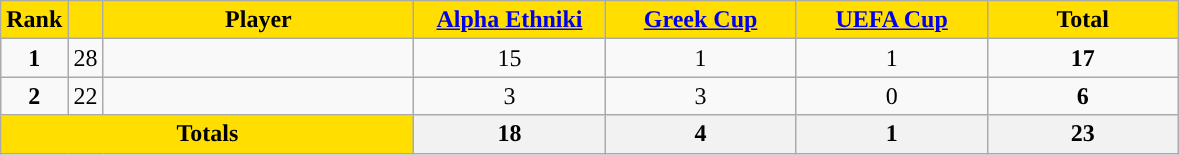<table class="wikitable sortable" style="text-align:center">
<tr>
<th style="background:#FFDE00">Rank</th>
<th style="background:#FFDE00"></th>
<th width=200 style="background:#FFDE00">Player</th>
<th width=120 style="background:#FFDE00"><a href='#'>Alpha Ethniki</a></th>
<th width=120 style="background:#FFDE00"><a href='#'>Greek Cup</a></th>
<th width=120 style="background:#FFDE00"><a href='#'>UEFA Cup</a></th>
<th width=120 style="background:#FFDE00">Total</th>
</tr>
<tr>
<td><strong>1</strong></td>
<td>28</td>
<td align=left></td>
<td>15</td>
<td>1</td>
<td>1</td>
<td><strong>17</strong></td>
</tr>
<tr>
<td><strong>2</strong></td>
<td>22</td>
<td align=left></td>
<td>3</td>
<td>3</td>
<td>0</td>
<td><strong>6</strong></td>
</tr>
<tr class="sortbottom">
<th colspan=3 style="background:#FFDE00"><strong>Totals</strong></th>
<th><strong>18</strong></th>
<th><strong> 4</strong></th>
<th><strong> 1</strong></th>
<th><strong>23</strong></th>
</tr>
</table>
